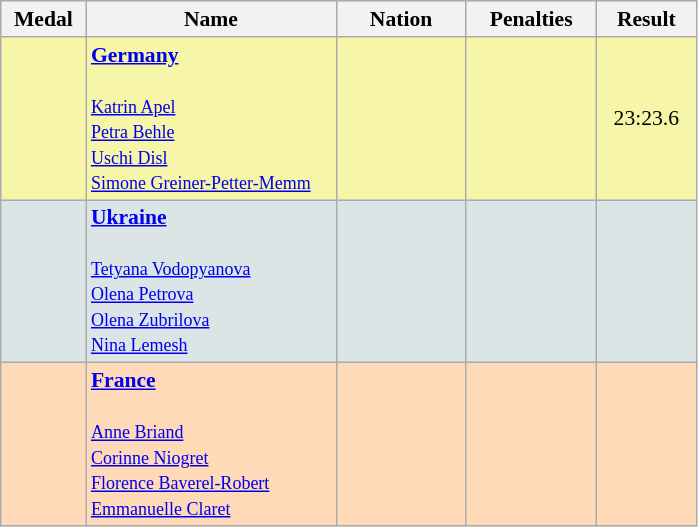<table class=wikitable style="border:1px solid #AAAAAA;font-size:90%">
<tr bgcolor="#E4E4E4">
<th style="border-bottom:1px solid #AAAAAA" width=50>Medal</th>
<th style="border-bottom:1px solid #AAAAAA" width=160>Name</th>
<th style="border-bottom:1px solid #AAAAAA" width=80>Nation</th>
<th style="border-bottom:1px solid #AAAAAA" width=80>Penalties</th>
<th style="border-bottom:1px solid #AAAAAA" width=60>Result</th>
</tr>
<tr bgcolor="#F7F6A8">
<td align="center"></td>
<td><strong><a href='#'>Germany</a></strong><br><br><small><a href='#'>Katrin Apel</a><br><a href='#'>Petra Behle</a><br><a href='#'>Uschi Disl</a><br><a href='#'>Simone Greiner-Petter-Memm</a></small></td>
<td></td>
<td align="center"></td>
<td align="center">23:23.6</td>
</tr>
<tr bgcolor="#DCE5E5">
<td align="center"></td>
<td><strong><a href='#'>Ukraine</a></strong><br><br><small><a href='#'>Tetyana Vodopyanova</a><br><a href='#'>Olena Petrova</a><br><a href='#'>Olena Zubrilova</a><br><a href='#'>Nina Lemesh</a></small></td>
<td></td>
<td align="center"></td>
<td align="right"></td>
</tr>
<tr bgcolor="#FFDAB9">
<td align="center"></td>
<td><strong><a href='#'>France</a></strong><br><br><small><a href='#'>Anne Briand</a><br><a href='#'>Corinne Niogret</a><br><a href='#'>Florence Baverel-Robert</a><br><a href='#'>Emmanuelle Claret</a></small></td>
<td></td>
<td align="center"></td>
<td align="right"></td>
</tr>
</table>
